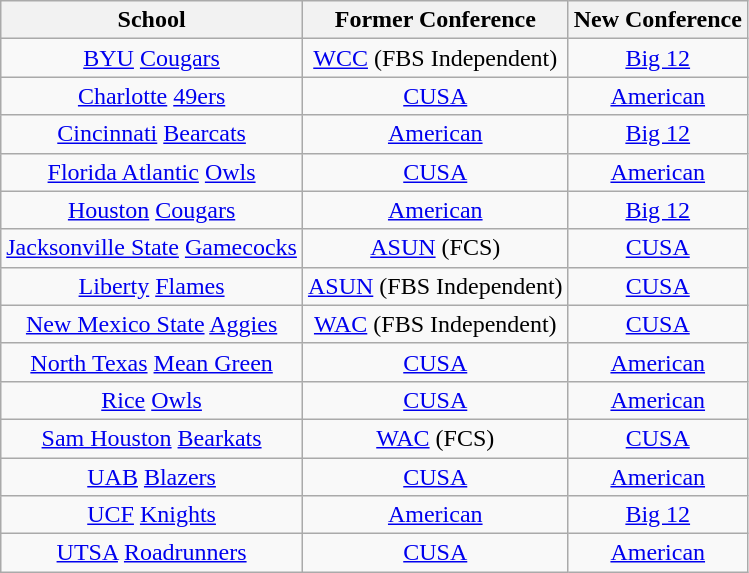<table class="wikitable sortable" style="text-align: center;">
<tr>
<th>School</th>
<th>Former Conference</th>
<th>New Conference</th>
</tr>
<tr>
<td><a href='#'>BYU</a> <a href='#'>Cougars</a></td>
<td><a href='#'>WCC</a> (FBS Independent)</td>
<td><a href='#'>Big 12</a></td>
</tr>
<tr>
<td><a href='#'>Charlotte</a> <a href='#'>49ers</a></td>
<td><a href='#'>CUSA</a></td>
<td><a href='#'>American</a></td>
</tr>
<tr>
<td><a href='#'>Cincinnati</a> <a href='#'>Bearcats</a></td>
<td><a href='#'>American</a></td>
<td><a href='#'>Big 12</a></td>
</tr>
<tr>
<td><a href='#'>Florida Atlantic</a> <a href='#'>Owls</a></td>
<td><a href='#'>CUSA</a></td>
<td><a href='#'>American</a></td>
</tr>
<tr>
<td><a href='#'>Houston</a> <a href='#'>Cougars</a></td>
<td><a href='#'>American</a></td>
<td><a href='#'>Big 12</a></td>
</tr>
<tr>
<td><a href='#'>Jacksonville State</a> <a href='#'>Gamecocks</a></td>
<td><a href='#'>ASUN</a> (FCS)</td>
<td><a href='#'>CUSA</a></td>
</tr>
<tr>
<td><a href='#'>Liberty</a> <a href='#'>Flames</a></td>
<td><a href='#'>ASUN</a> (FBS Independent)</td>
<td><a href='#'>CUSA</a></td>
</tr>
<tr>
<td><a href='#'>New Mexico State</a> <a href='#'>Aggies</a></td>
<td><a href='#'>WAC</a> (FBS Independent)</td>
<td><a href='#'>CUSA</a></td>
</tr>
<tr>
<td><a href='#'>North Texas</a> <a href='#'>Mean Green</a></td>
<td><a href='#'>CUSA</a></td>
<td><a href='#'>American</a></td>
</tr>
<tr>
<td><a href='#'>Rice</a> <a href='#'>Owls</a></td>
<td><a href='#'>CUSA</a></td>
<td><a href='#'>American</a></td>
</tr>
<tr>
<td><a href='#'>Sam Houston</a> <a href='#'>Bearkats</a></td>
<td><a href='#'>WAC</a> (FCS)</td>
<td><a href='#'>CUSA</a></td>
</tr>
<tr>
<td><a href='#'>UAB</a> <a href='#'>Blazers</a></td>
<td><a href='#'>CUSA</a></td>
<td><a href='#'>American</a></td>
</tr>
<tr>
<td><a href='#'>UCF</a> <a href='#'>Knights</a></td>
<td><a href='#'>American</a></td>
<td><a href='#'>Big 12</a></td>
</tr>
<tr>
<td><a href='#'>UTSA</a> <a href='#'>Roadrunners</a></td>
<td><a href='#'>CUSA</a></td>
<td><a href='#'>American</a></td>
</tr>
</table>
